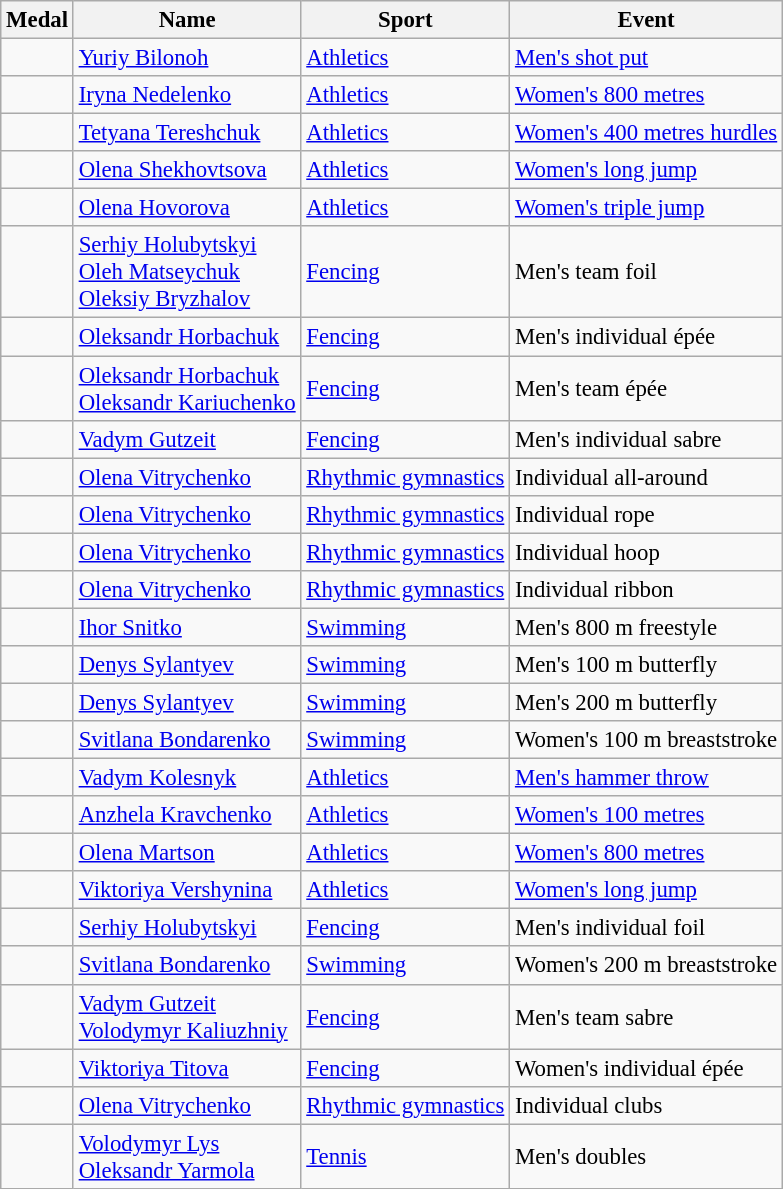<table class="wikitable sortable" style="font-size: 95%;">
<tr>
<th>Medal</th>
<th>Name</th>
<th>Sport</th>
<th>Event</th>
</tr>
<tr>
<td></td>
<td><a href='#'>Yuriy Bilonoh</a></td>
<td><a href='#'>Athletics</a></td>
<td><a href='#'>Men's shot put</a></td>
</tr>
<tr>
<td></td>
<td><a href='#'>Iryna Nedelenko</a></td>
<td><a href='#'>Athletics</a></td>
<td><a href='#'>Women's 800 metres</a></td>
</tr>
<tr>
<td></td>
<td><a href='#'>Tetyana Tereshchuk</a></td>
<td><a href='#'>Athletics</a></td>
<td><a href='#'>Women's 400 metres hurdles</a></td>
</tr>
<tr>
<td></td>
<td><a href='#'>Olena Shekhovtsova</a></td>
<td><a href='#'>Athletics</a></td>
<td><a href='#'>Women's long jump</a></td>
</tr>
<tr>
<td></td>
<td><a href='#'>Olena Hovorova</a></td>
<td><a href='#'>Athletics</a></td>
<td><a href='#'>Women's triple jump</a></td>
</tr>
<tr>
<td></td>
<td><a href='#'>Serhiy Holubytskyi</a><br><a href='#'>Oleh Matseychuk</a><br><a href='#'>Oleksiy Bryzhalov</a></td>
<td><a href='#'>Fencing</a></td>
<td>Men's team foil</td>
</tr>
<tr>
<td></td>
<td><a href='#'>Oleksandr Horbachuk</a></td>
<td><a href='#'>Fencing</a></td>
<td>Men's individual épée</td>
</tr>
<tr>
<td></td>
<td><a href='#'>Oleksandr Horbachuk</a><br><a href='#'>Oleksandr Kariuchenko</a></td>
<td><a href='#'>Fencing</a></td>
<td>Men's team épée</td>
</tr>
<tr>
<td></td>
<td><a href='#'>Vadym Gutzeit</a></td>
<td><a href='#'>Fencing</a></td>
<td>Men's individual sabre</td>
</tr>
<tr>
<td></td>
<td><a href='#'>Olena Vitrychenko</a></td>
<td><a href='#'>Rhythmic gymnastics</a></td>
<td>Individual all-around</td>
</tr>
<tr>
<td></td>
<td><a href='#'>Olena Vitrychenko</a></td>
<td><a href='#'>Rhythmic gymnastics</a></td>
<td>Individual rope</td>
</tr>
<tr>
<td></td>
<td><a href='#'>Olena Vitrychenko</a></td>
<td><a href='#'>Rhythmic gymnastics</a></td>
<td>Individual hoop</td>
</tr>
<tr>
<td></td>
<td><a href='#'>Olena Vitrychenko</a></td>
<td><a href='#'>Rhythmic gymnastics</a></td>
<td>Individual ribbon</td>
</tr>
<tr>
<td></td>
<td><a href='#'>Ihor Snitko</a></td>
<td><a href='#'>Swimming</a></td>
<td>Men's 800 m freestyle</td>
</tr>
<tr>
<td></td>
<td><a href='#'>Denys Sylantyev</a></td>
<td><a href='#'>Swimming</a></td>
<td>Men's 100 m butterfly</td>
</tr>
<tr>
<td></td>
<td><a href='#'>Denys Sylantyev</a></td>
<td><a href='#'>Swimming</a></td>
<td>Men's 200 m butterfly</td>
</tr>
<tr>
<td></td>
<td><a href='#'>Svitlana Bondarenko</a></td>
<td><a href='#'>Swimming</a></td>
<td>Women's 100 m breaststroke</td>
</tr>
<tr>
<td></td>
<td><a href='#'>Vadym Kolesnyk</a></td>
<td><a href='#'>Athletics</a></td>
<td><a href='#'>Men's hammer throw</a></td>
</tr>
<tr>
<td></td>
<td><a href='#'>Anzhela Kravchenko</a></td>
<td><a href='#'>Athletics</a></td>
<td><a href='#'>Women's 100 metres</a></td>
</tr>
<tr>
<td></td>
<td><a href='#'>Olena Martson</a></td>
<td><a href='#'>Athletics</a></td>
<td><a href='#'>Women's 800 metres</a></td>
</tr>
<tr>
<td></td>
<td><a href='#'>Viktoriya Vershynina</a></td>
<td><a href='#'>Athletics</a></td>
<td><a href='#'>Women's long jump</a></td>
</tr>
<tr>
<td></td>
<td><a href='#'>Serhiy Holubytskyi</a></td>
<td><a href='#'>Fencing</a></td>
<td>Men's individual foil</td>
</tr>
<tr>
<td></td>
<td><a href='#'>Svitlana Bondarenko</a></td>
<td><a href='#'>Swimming</a></td>
<td>Women's 200 m breaststroke</td>
</tr>
<tr>
<td></td>
<td><a href='#'>Vadym Gutzeit</a><br><a href='#'>Volodymyr Kaliuzhniy</a></td>
<td><a href='#'>Fencing</a></td>
<td>Men's team sabre</td>
</tr>
<tr>
<td></td>
<td><a href='#'>Viktoriya Titova</a></td>
<td><a href='#'>Fencing</a></td>
<td>Women's individual épée</td>
</tr>
<tr>
<td></td>
<td><a href='#'>Olena Vitrychenko</a></td>
<td><a href='#'>Rhythmic gymnastics</a></td>
<td>Individual clubs</td>
</tr>
<tr>
<td></td>
<td><a href='#'>Volodymyr Lys</a><br><a href='#'>Oleksandr Yarmola</a></td>
<td><a href='#'>Tennis</a></td>
<td>Men's doubles</td>
</tr>
</table>
